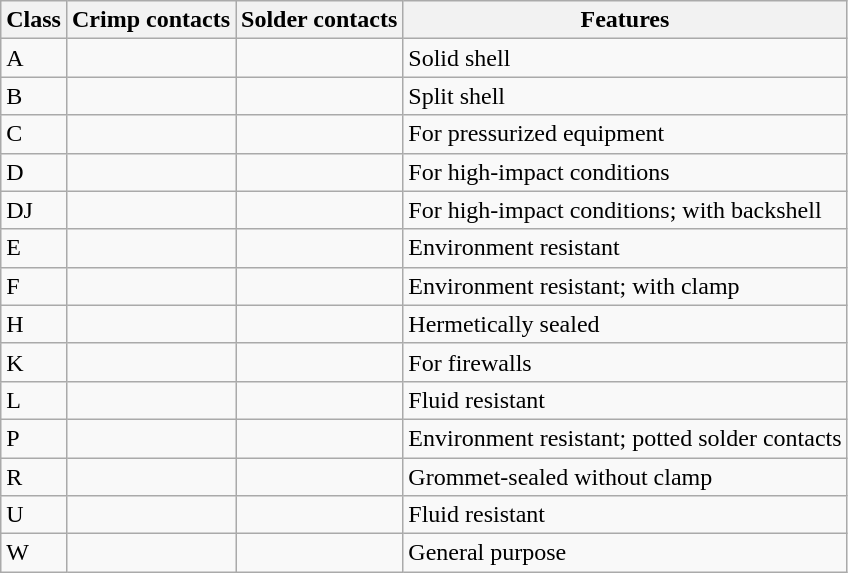<table class="wikitable sortable">
<tr>
<th>Class</th>
<th>Crimp contacts</th>
<th>Solder contacts</th>
<th>Features</th>
</tr>
<tr>
<td>A</td>
<td></td>
<td></td>
<td>Solid shell</td>
</tr>
<tr>
<td>B</td>
<td></td>
<td></td>
<td>Split shell</td>
</tr>
<tr>
<td>C</td>
<td></td>
<td></td>
<td>For pressurized equipment</td>
</tr>
<tr>
<td>D</td>
<td></td>
<td></td>
<td>For high-impact conditions</td>
</tr>
<tr>
<td>DJ</td>
<td></td>
<td></td>
<td>For high-impact conditions; with backshell</td>
</tr>
<tr>
<td>E</td>
<td></td>
<td></td>
<td>Environment resistant</td>
</tr>
<tr>
<td>F</td>
<td></td>
<td></td>
<td>Environment resistant; with clamp</td>
</tr>
<tr>
<td>H</td>
<td></td>
<td></td>
<td>Hermetically sealed</td>
</tr>
<tr>
<td>K</td>
<td></td>
<td></td>
<td>For firewalls</td>
</tr>
<tr>
<td>L</td>
<td></td>
<td></td>
<td>Fluid resistant</td>
</tr>
<tr>
<td>P</td>
<td></td>
<td></td>
<td>Environment resistant; potted solder contacts</td>
</tr>
<tr>
<td>R</td>
<td></td>
<td></td>
<td>Grommet-sealed without clamp</td>
</tr>
<tr>
<td>U</td>
<td></td>
<td></td>
<td>Fluid resistant</td>
</tr>
<tr>
<td>W</td>
<td></td>
<td></td>
<td>General purpose</td>
</tr>
</table>
